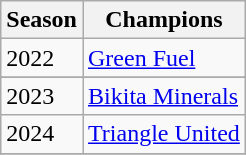<table class="wikitable sortable">
<tr>
<th>Season</th>
<th>Champions</th>
</tr>
<tr>
<td>2022</td>
<td><a href='#'>Green Fuel</a></td>
</tr>
<tr>
</tr>
<tr>
<td>2023</td>
<td><a href='#'>Bikita Minerals</a></td>
</tr>
<tr>
<td>2024</td>
<td><a href='#'>Triangle United</a></td>
</tr>
<tr>
</tr>
</table>
